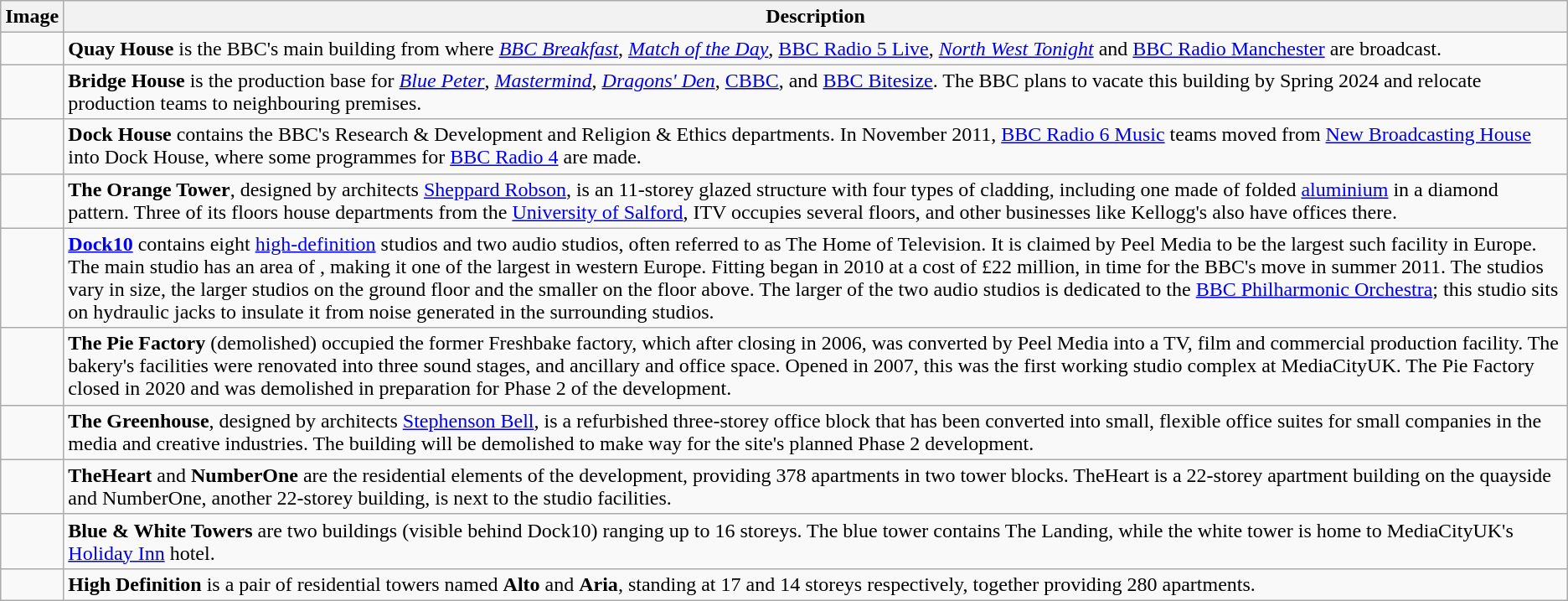<table class="wikitable">
<tr>
<th>Image</th>
<th>Description</th>
</tr>
<tr>
<td></td>
<td><strong>Quay House</strong> is the BBC's  main building from where <em><a href='#'>BBC Breakfast</a></em>, <em><a href='#'>Match of the Day</a></em>, <a href='#'>BBC Radio 5 Live</a>, <em><a href='#'>North West Tonight</a></em> and <a href='#'>BBC Radio Manchester</a> are broadcast.</td>
</tr>
<tr>
<td></td>
<td><strong>Bridge House</strong> is the production base for <em><a href='#'>Blue Peter</a></em>, <em><a href='#'>Mastermind</a></em>, <em><a href='#'>Dragons' Den</a></em>, <a href='#'>CBBC</a>, and <a href='#'>BBC Bitesize</a>. The BBC plans to vacate this building by Spring 2024 and relocate production teams to neighbouring premises.</td>
</tr>
<tr>
<td></td>
<td><strong>Dock House</strong> contains the BBC's Research & Development and Religion & Ethics departments. In November 2011, <a href='#'>BBC Radio 6 Music</a> teams moved from <a href='#'>New Broadcasting House</a> into Dock House, where some programmes for <a href='#'>BBC Radio 4</a> are made.</td>
</tr>
<tr>
<td></td>
<td><strong>The Orange Tower</strong>, designed by architects <a href='#'>Sheppard Robson</a>, is an 11-storey glazed structure with four types of cladding, including one made of folded <a href='#'>aluminium</a> in a diamond pattern. Three of its floors house departments from the <a href='#'>University of Salford</a>, ITV occupies several floors, and other businesses like Kellogg's also have offices there.</td>
</tr>
<tr>
<td></td>
<td><strong><a href='#'>Dock10</a></strong> contains eight <a href='#'>high-definition</a> studios and two audio studios, often referred to as The Home of Television. It is claimed by Peel Media to be the largest such facility in Europe. The main studio has an area of , making it one of the largest in western Europe. Fitting began in 2010 at a cost of £22 million, in time for the BBC's move in summer 2011. The studios vary in size, the larger studios on the ground floor and the smaller on the floor above. The larger of the two audio studios is dedicated to the <a href='#'>BBC Philharmonic Orchestra</a>; this studio sits on hydraulic jacks to insulate it from noise generated in the surrounding studios.</td>
</tr>
<tr>
<td></td>
<td><strong>The Pie Factory</strong> (demolished) occupied the former Freshbake factory, which after closing in 2006, was converted by Peel Media  into a TV, film and commercial production facility. The bakery's facilities were renovated into three sound stages, and ancillary and office space. Opened in 2007, this was the first working studio complex at MediaCityUK. The Pie Factory closed in 2020 and was demolished in preparation for Phase 2 of the development.</td>
</tr>
<tr>
<td></td>
<td><strong>The Greenhouse</strong>, designed by architects <a href='#'>Stephenson Bell</a>, is a refurbished three-storey office block that has been converted into small, flexible office suites for small companies in the media and creative industries. The building will be demolished to make way for the site's planned Phase 2 development.</td>
</tr>
<tr>
<td></td>
<td><strong>TheHeart</strong> and <strong>NumberOne</strong> are the residential elements of the development, providing 378 apartments in two tower blocks. TheHeart is a 22-storey apartment building on the quayside and NumberOne, another 22-storey building, is next to the studio facilities.</td>
</tr>
<tr>
<td></td>
<td><strong>Blue & White Towers</strong> are two buildings (visible behind Dock10) ranging up to 16 storeys. The blue tower contains The Landing, while the white tower is home to MediaCityUK's <a href='#'>Holiday Inn</a> hotel.</td>
</tr>
<tr>
<td></td>
<td><strong>High Definition</strong> is a pair of residential towers named <strong>Alto</strong> and <strong>Aria</strong>, standing at 17 and 14 storeys respectively, together providing 280 apartments.</td>
</tr>
</table>
